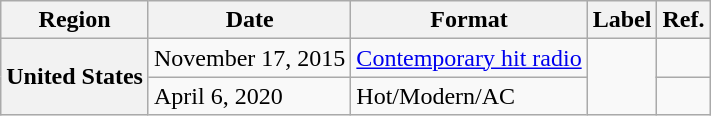<table class="wikitable plainrowheaders">
<tr>
<th>Region</th>
<th>Date</th>
<th>Format</th>
<th>Label</th>
<th>Ref.</th>
</tr>
<tr>
<th scope="row" rowspan="2">United States</th>
<td>November 17, 2015</td>
<td><a href='#'>Contemporary hit radio</a></td>
<td rowspan="2"></td>
<td align="center"></td>
</tr>
<tr>
<td>April 6, 2020</td>
<td>Hot/Modern/AC</td>
<td align="center"></td>
</tr>
</table>
